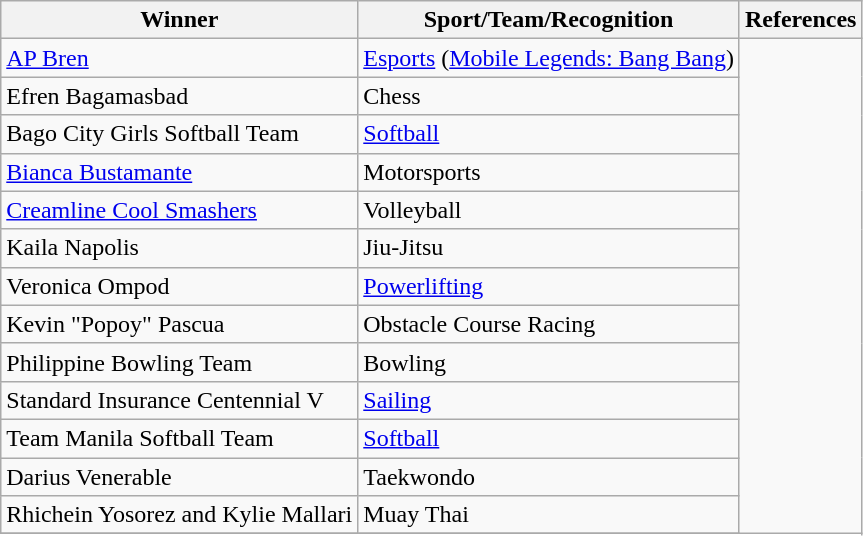<table class="wikitable">
<tr>
<th>Winner</th>
<th>Sport/Team/Recognition</th>
<th>References</th>
</tr>
<tr>
<td><a href='#'>AP Bren</a> <br> </td>
<td><a href='#'>Esports</a> (<a href='#'>Mobile Legends: Bang Bang</a>) <br> </td>
<td rowspan=15></td>
</tr>
<tr>
<td>Efren Bagamasbad</td>
<td>Chess <br> </td>
</tr>
<tr>
<td>Bago City Girls Softball Team <br> </td>
<td><a href='#'>Softball</a> <br> </td>
</tr>
<tr>
<td><a href='#'>Bianca Bustamante</a></td>
<td>Motorsports <br> </td>
</tr>
<tr>
<td><a href='#'>Creamline Cool Smashers</a> <br> </td>
<td>Volleyball <br> </td>
</tr>
<tr>
<td>Kaila Napolis</td>
<td>Jiu-Jitsu <br> </td>
</tr>
<tr>
<td>Veronica Ompod</td>
<td><a href='#'>Powerlifting</a> <br> </td>
</tr>
<tr>
<td>Kevin "Popoy" Pascua</td>
<td>Obstacle Course Racing <br> </td>
</tr>
<tr>
<td>Philippine Bowling Team <br> </td>
<td>Bowling <br> </td>
</tr>
<tr>
<td>Standard Insurance Centennial V <br> </td>
<td><a href='#'>Sailing</a> <br> </td>
</tr>
<tr>
<td>Team Manila Softball Team <br> </td>
<td><a href='#'>Softball</a> <br> </td>
</tr>
<tr>
<td>Darius Venerable</td>
<td>Taekwondo <br> </td>
</tr>
<tr>
<td>Rhichein Yosorez and Kylie Mallari</td>
<td>Muay Thai <br> </td>
</tr>
<tr>
</tr>
</table>
